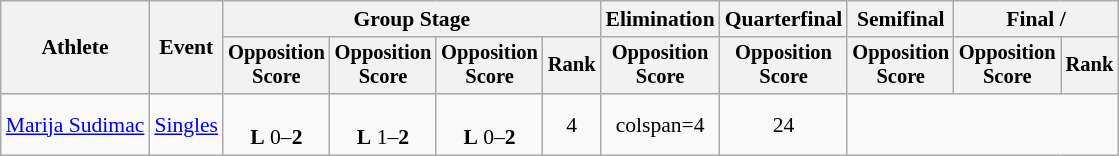<table class="wikitable" style="font-size:90%">
<tr>
<th rowspan=2>Athlete</th>
<th rowspan=2>Event</th>
<th colspan=4>Group Stage</th>
<th>Elimination</th>
<th>Quarterfinal</th>
<th>Semifinal</th>
<th colspan=2>Final / </th>
</tr>
<tr style="font-size:95%">
<th>Opposition<br>Score</th>
<th>Opposition<br>Score</th>
<th>Opposition<br>Score</th>
<th>Rank</th>
<th>Opposition<br>Score</th>
<th>Opposition<br>Score</th>
<th>Opposition<br>Score</th>
<th>Opposition<br>Score</th>
<th>Rank</th>
</tr>
<tr align=center>
<td align=left><a href='#'>Marija Sudimac</a></td>
<td align=left><a href='#'>Singles</a></td>
<td><br><strong>L</strong> 0–<strong>2</strong></td>
<td><br><strong>L</strong> 1–<strong>2</strong></td>
<td><br><strong>L</strong> 0–<strong>2</strong></td>
<td>4</td>
<td>colspan=4 </td>
<td>24</td>
</tr>
</table>
